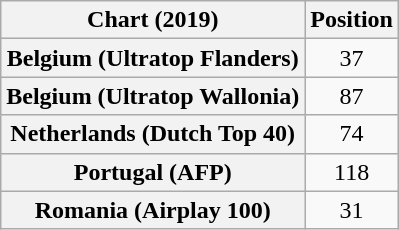<table class="wikitable sortable plainrowheaders" style="text-align:center">
<tr>
<th scope="col">Chart (2019)</th>
<th scope="col">Position</th>
</tr>
<tr>
<th scope="row">Belgium (Ultratop Flanders)</th>
<td>37</td>
</tr>
<tr>
<th scope="row">Belgium (Ultratop Wallonia)</th>
<td>87</td>
</tr>
<tr>
<th scope="row">Netherlands (Dutch Top 40)</th>
<td>74</td>
</tr>
<tr>
<th scope="row">Portugal (AFP)</th>
<td>118</td>
</tr>
<tr>
<th scope="row">Romania (Airplay 100)</th>
<td>31</td>
</tr>
</table>
